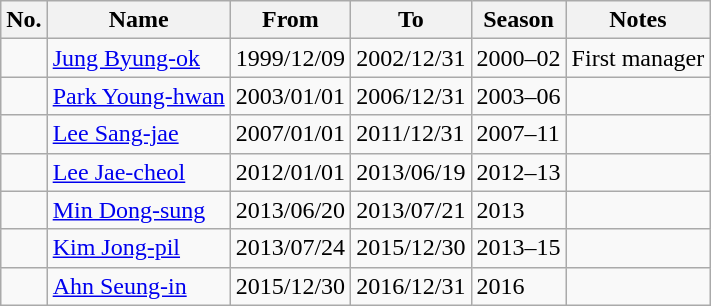<table class="wikitable">
<tr>
<th>No.</th>
<th>Name</th>
<th>From</th>
<th>To</th>
<th>Season</th>
<th>Notes</th>
</tr>
<tr>
<td></td>
<td> <a href='#'>Jung Byung-ok</a></td>
<td>1999/12/09</td>
<td>2002/12/31</td>
<td>2000–02</td>
<td>First manager</td>
</tr>
<tr>
<td></td>
<td> <a href='#'>Park Young-hwan</a></td>
<td>2003/01/01</td>
<td>2006/12/31</td>
<td>2003–06</td>
<td></td>
</tr>
<tr>
<td></td>
<td> <a href='#'>Lee Sang-jae</a></td>
<td>2007/01/01</td>
<td>2011/12/31</td>
<td>2007–11</td>
<td></td>
</tr>
<tr>
<td></td>
<td> <a href='#'>Lee Jae-cheol</a></td>
<td>2012/01/01</td>
<td>2013/06/19</td>
<td>2012–13</td>
<td></td>
</tr>
<tr>
<td></td>
<td> <a href='#'>Min Dong-sung</a></td>
<td>2013/06/20</td>
<td>2013/07/21</td>
<td>2013</td>
<td></td>
</tr>
<tr>
<td></td>
<td> <a href='#'>Kim Jong-pil</a></td>
<td>2013/07/24</td>
<td>2015/12/30</td>
<td>2013–15</td>
<td></td>
</tr>
<tr>
<td></td>
<td> <a href='#'>Ahn Seung-in</a></td>
<td>2015/12/30</td>
<td>2016/12/31</td>
<td>2016</td>
<td></td>
</tr>
</table>
